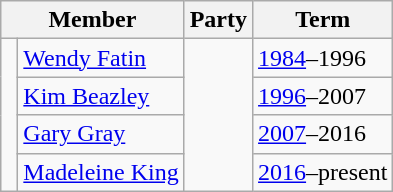<table class="wikitable">
<tr>
<th colspan="2">Member</th>
<th>Party</th>
<th>Term</th>
</tr>
<tr>
<td rowspan=4 > </td>
<td><a href='#'>Wendy Fatin</a></td>
<td rowspan=4></td>
<td><a href='#'>1984</a>–1996</td>
</tr>
<tr>
<td><a href='#'>Kim Beazley</a></td>
<td><a href='#'>1996</a>–2007</td>
</tr>
<tr>
<td><a href='#'>Gary Gray</a></td>
<td><a href='#'>2007</a>–2016</td>
</tr>
<tr>
<td><a href='#'>Madeleine King</a></td>
<td><a href='#'>2016</a>–present</td>
</tr>
</table>
